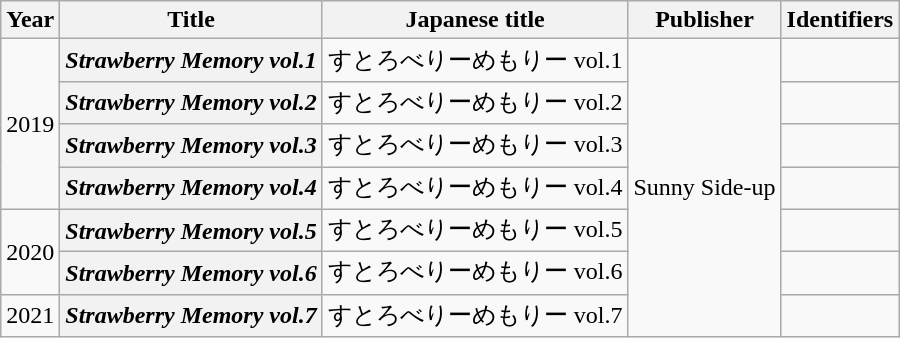<table class="wikitable plainrowheaders">
<tr>
<th>Year</th>
<th>Title</th>
<th>Japanese title</th>
<th>Publisher</th>
<th>Identifiers</th>
</tr>
<tr>
<td rowspan="4">2019</td>
<th scope="row"><em>Strawberry Memory vol.1</em></th>
<td>すとろべりーめもりー vol.1</td>
<td rowspan="7">Sunny Side-up</td>
<td></td>
</tr>
<tr>
<th scope="row"><em>Strawberry Memory vol.2</em></th>
<td>すとろべりーめもりー vol.2</td>
<td></td>
</tr>
<tr>
<th scope="row"><em>Strawberry Memory vol.3</em></th>
<td>すとろべりーめもりー vol.3</td>
<td></td>
</tr>
<tr>
<th scope="row"><em>Strawberry Memory vol.4</em></th>
<td>すとろべりーめもりー vol.4</td>
<td></td>
</tr>
<tr>
<td rowspan="2">2020</td>
<th scope="row"><em>Strawberry Memory vol.5</em></th>
<td>すとろべりーめもりー vol.5</td>
<td></td>
</tr>
<tr>
<th scope="row"><em>Strawberry Memory vol.6</em></th>
<td>すとろべりーめもりー vol.6</td>
<td></td>
</tr>
<tr>
<td>2021</td>
<th scope="row"><em>Strawberry Memory vol.7</em></th>
<td>すとろべりーめもりー vol.7</td>
<td></td>
</tr>
</table>
